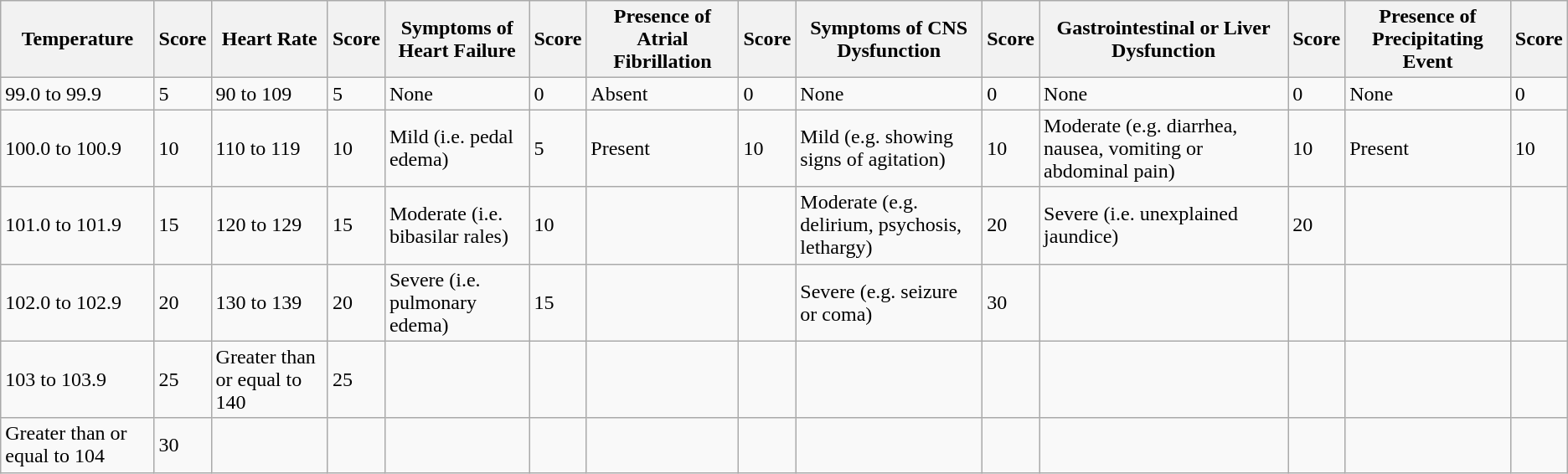<table class="wikitable mw-collapsible">
<tr>
<th>Temperature</th>
<th>Score</th>
<th>Heart Rate</th>
<th>Score</th>
<th>Symptoms of Heart Failure</th>
<th>Score</th>
<th>Presence of Atrial Fibrillation</th>
<th>Score</th>
<th>Symptoms of CNS Dysfunction</th>
<th>Score</th>
<th>Gastrointestinal or Liver Dysfunction</th>
<th>Score</th>
<th>Presence of Precipitating Event</th>
<th>Score</th>
</tr>
<tr>
<td>99.0 to 99.9</td>
<td>5</td>
<td>90 to 109</td>
<td>5</td>
<td>None</td>
<td>0</td>
<td>Absent</td>
<td>0</td>
<td>None</td>
<td>0</td>
<td>None</td>
<td>0</td>
<td>None</td>
<td>0</td>
</tr>
<tr>
<td>100.0 to 100.9</td>
<td>10</td>
<td>110 to 119</td>
<td>10</td>
<td>Mild (i.e. pedal edema)</td>
<td>5</td>
<td>Present</td>
<td>10</td>
<td>Mild (e.g. showing signs of agitation)</td>
<td>10</td>
<td>Moderate (e.g. diarrhea, nausea, vomiting or abdominal pain)</td>
<td>10</td>
<td>Present</td>
<td>10</td>
</tr>
<tr>
<td>101.0 to 101.9</td>
<td>15</td>
<td>120 to 129</td>
<td>15</td>
<td>Moderate (i.e. bibasilar rales)</td>
<td>10</td>
<td></td>
<td></td>
<td>Moderate (e.g. delirium, psychosis, lethargy)</td>
<td>20</td>
<td>Severe (i.e. unexplained jaundice)</td>
<td>20</td>
<td></td>
<td></td>
</tr>
<tr>
<td>102.0 to 102.9</td>
<td>20</td>
<td>130 to 139</td>
<td>20</td>
<td>Severe (i.e. pulmonary edema)</td>
<td>15</td>
<td></td>
<td></td>
<td>Severe (e.g. seizure or coma)</td>
<td>30</td>
<td></td>
<td></td>
<td></td>
<td></td>
</tr>
<tr>
<td>103 to 103.9</td>
<td>25</td>
<td>Greater than or equal to 140</td>
<td>25</td>
<td></td>
<td></td>
<td></td>
<td></td>
<td></td>
<td></td>
<td></td>
<td></td>
<td></td>
<td></td>
</tr>
<tr>
<td>Greater than or equal to 104</td>
<td>30</td>
<td></td>
<td></td>
<td></td>
<td></td>
<td></td>
<td></td>
<td></td>
<td></td>
<td></td>
<td></td>
<td></td>
<td></td>
</tr>
</table>
